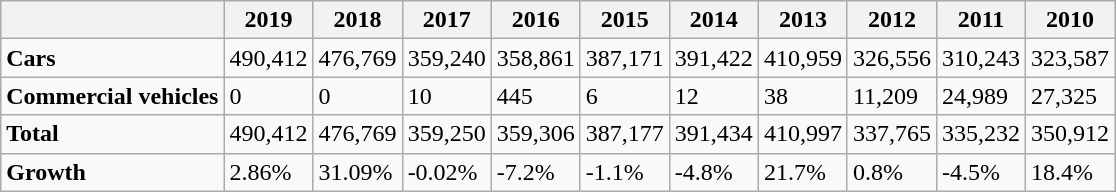<table class="wikitable">
<tr>
<th></th>
<th>2019 </th>
<th>2018 </th>
<th>2017 </th>
<th>2016 </th>
<th>2015 </th>
<th>2014 </th>
<th>2013 </th>
<th>2012 </th>
<th>2011 </th>
<th>2010 </th>
</tr>
<tr>
<td><strong>Cars</strong></td>
<td>490,412</td>
<td>476,769</td>
<td>359,240</td>
<td>358,861</td>
<td>387,171</td>
<td>391,422</td>
<td>410,959</td>
<td>326,556</td>
<td>310,243</td>
<td>323,587</td>
</tr>
<tr>
<td><strong>Commercial vehicles</strong></td>
<td>0</td>
<td>0</td>
<td>10</td>
<td>445</td>
<td>6</td>
<td>12</td>
<td>38</td>
<td>11,209</td>
<td>24,989</td>
<td>27,325</td>
</tr>
<tr>
<td><strong>Total</strong></td>
<td>490,412</td>
<td>476,769</td>
<td>359,250</td>
<td>359,306</td>
<td>387,177</td>
<td>391,434</td>
<td>410,997</td>
<td>337,765</td>
<td>335,232</td>
<td>350,912</td>
</tr>
<tr>
<td><strong>Growth</strong></td>
<td>2.86%</td>
<td>31.09%</td>
<td>-0.02%</td>
<td>-7.2%</td>
<td>-1.1%</td>
<td>-4.8%</td>
<td>21.7%</td>
<td>0.8%</td>
<td>-4.5%</td>
<td>18.4%</td>
</tr>
</table>
